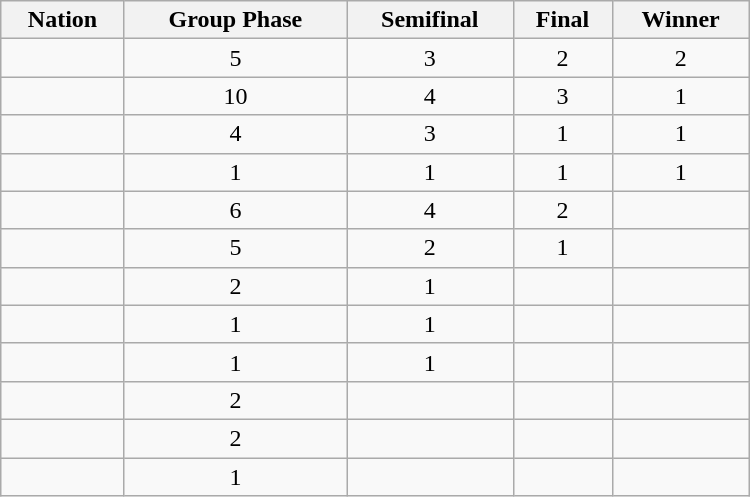<table class="wikitable sortable" style="text-align: center; width:500px ">
<tr>
<th>Nation</th>
<th>Group Phase</th>
<th>Semifinal</th>
<th>Final</th>
<th>Winner</th>
</tr>
<tr>
<td align=left></td>
<td>5</td>
<td>3</td>
<td>2</td>
<td>2</td>
</tr>
<tr>
<td align=left></td>
<td>10</td>
<td>4</td>
<td>3</td>
<td>1</td>
</tr>
<tr>
<td align=left></td>
<td>4</td>
<td>3</td>
<td>1</td>
<td>1</td>
</tr>
<tr>
<td align=left></td>
<td>1</td>
<td>1</td>
<td>1</td>
<td>1</td>
</tr>
<tr>
<td align=left></td>
<td>6</td>
<td>4</td>
<td>2</td>
<td></td>
</tr>
<tr>
<td align=left></td>
<td>5</td>
<td>2</td>
<td>1</td>
<td></td>
</tr>
<tr>
<td align=left></td>
<td>2</td>
<td>1</td>
<td></td>
<td></td>
</tr>
<tr>
<td align=left></td>
<td>1</td>
<td>1</td>
<td></td>
<td></td>
</tr>
<tr>
<td align=left></td>
<td>1</td>
<td>1</td>
<td></td>
<td></td>
</tr>
<tr>
<td align=left></td>
<td>2</td>
<td></td>
<td></td>
<td></td>
</tr>
<tr>
<td align=left></td>
<td>2</td>
<td></td>
<td></td>
<td></td>
</tr>
<tr>
<td align=left></td>
<td>1</td>
<td></td>
<td></td>
<td></td>
</tr>
</table>
